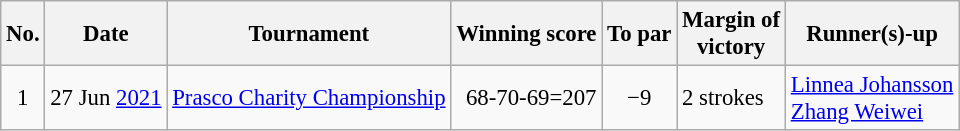<table class="wikitable" style="font-size:95%;">
<tr>
<th>No.</th>
<th>Date</th>
<th>Tournament</th>
<th>Winning score</th>
<th>To par</th>
<th>Margin of<br>victory</th>
<th>Runner(s)-up</th>
</tr>
<tr>
<td align=center>1</td>
<td align=right>27 Jun <a href='#'>2021</a></td>
<td><a href='#'>Prasco Charity Championship</a></td>
<td align=right>68-70-69=207</td>
<td align=center>−9</td>
<td>2 strokes</td>
<td> <a href='#'>Linnea Johansson</a><br> <a href='#'>Zhang Weiwei</a></td>
</tr>
</table>
